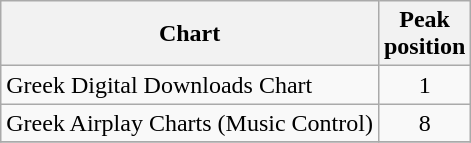<table class="wikitable sortable">
<tr>
<th align="center">Chart</th>
<th align="center">Peak<br>position</th>
</tr>
<tr>
<td align="left">Greek Digital Downloads Chart</td>
<td align="center">1</td>
</tr>
<tr>
<td align="left">Greek Airplay Charts (Music Control)</td>
<td align="center">8</td>
</tr>
<tr>
</tr>
</table>
